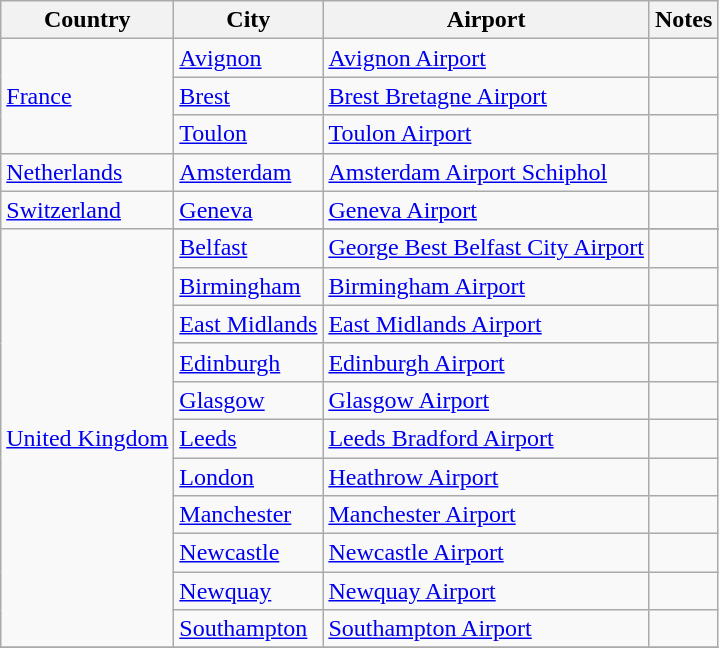<table class="wikitable sortable">
<tr>
<th>Country</th>
<th>City</th>
<th>Airport</th>
<th>Notes</th>
</tr>
<tr>
<td rowspan="3"><a href='#'>France</a></td>
<td><a href='#'>Avignon</a></td>
<td><a href='#'>Avignon Airport</a></td>
<td></td>
</tr>
<tr>
<td><a href='#'>Brest</a></td>
<td><a href='#'>Brest Bretagne Airport</a></td>
<td></td>
</tr>
<tr>
<td><a href='#'>Toulon</a></td>
<td><a href='#'>Toulon Airport</a></td>
<td></td>
</tr>
<tr>
<td><a href='#'>Netherlands</a></td>
<td><a href='#'>Amsterdam</a></td>
<td><a href='#'>Amsterdam Airport Schiphol</a></td>
<td></td>
</tr>
<tr>
<td><a href='#'>Switzerland</a></td>
<td><a href='#'>Geneva</a></td>
<td><a href='#'>Geneva Airport</a></td>
<td></td>
</tr>
<tr>
<td rowspan="12"><a href='#'>United Kingdom</a></td>
</tr>
<tr>
<td><a href='#'>Belfast</a></td>
<td><a href='#'>George Best Belfast City Airport</a></td>
<td></td>
</tr>
<tr>
<td><a href='#'>Birmingham</a></td>
<td><a href='#'>Birmingham Airport</a></td>
<td></td>
</tr>
<tr>
<td><a href='#'>East Midlands</a></td>
<td><a href='#'>East Midlands Airport</a></td>
<td></td>
</tr>
<tr>
<td><a href='#'>Edinburgh</a></td>
<td><a href='#'>Edinburgh Airport</a></td>
<td></td>
</tr>
<tr>
<td><a href='#'>Glasgow</a></td>
<td><a href='#'>Glasgow Airport</a></td>
<td></td>
</tr>
<tr>
<td><a href='#'>Leeds</a></td>
<td><a href='#'>Leeds Bradford Airport</a></td>
<td></td>
</tr>
<tr>
<td><a href='#'>London</a></td>
<td><a href='#'>Heathrow Airport</a></td>
<td></td>
</tr>
<tr>
<td><a href='#'>Manchester</a></td>
<td><a href='#'>Manchester Airport</a></td>
<td></td>
</tr>
<tr>
<td><a href='#'>Newcastle</a></td>
<td><a href='#'>Newcastle Airport</a></td>
<td></td>
</tr>
<tr>
<td><a href='#'>Newquay</a></td>
<td><a href='#'>Newquay Airport</a></td>
<td></td>
</tr>
<tr>
<td><a href='#'>Southampton</a></td>
<td><a href='#'>Southampton Airport</a></td>
<td></td>
</tr>
<tr>
</tr>
</table>
